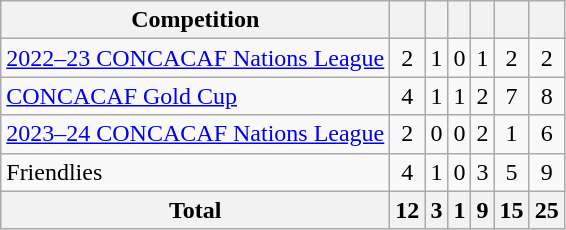<table class="wikitable">
<tr>
<th>Competition</th>
<th></th>
<th></th>
<th></th>
<th></th>
<th></th>
<th></th>
</tr>
<tr align=center>
<td align=left><a href='#'>2022–23 CONCACAF Nations League</a></td>
<td>2</td>
<td>1</td>
<td>0</td>
<td>1</td>
<td>2</td>
<td>2</td>
</tr>
<tr align=center>
<td align=left><a href='#'>CONCACAF Gold Cup</a></td>
<td>4</td>
<td>1</td>
<td>1</td>
<td>2</td>
<td>7</td>
<td>8</td>
</tr>
<tr align=center>
<td align=left><a href='#'>2023–24 CONCACAF Nations League</a></td>
<td>2</td>
<td>0</td>
<td>0</td>
<td>2</td>
<td>1</td>
<td>6</td>
</tr>
<tr align=center>
<td align=left>Friendlies</td>
<td>4</td>
<td>1</td>
<td>0</td>
<td>3</td>
<td>5</td>
<td>9</td>
</tr>
<tr>
<th align=left>Total</th>
<th>12</th>
<th>3</th>
<th>1</th>
<th>9</th>
<th>15</th>
<th>25</th>
</tr>
</table>
